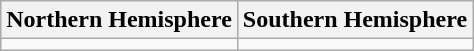<table class="wikitable">
<tr>
<th>Northern Hemisphere</th>
<th>Southern Hemisphere</th>
</tr>
<tr>
<td></td>
<td></td>
</tr>
</table>
